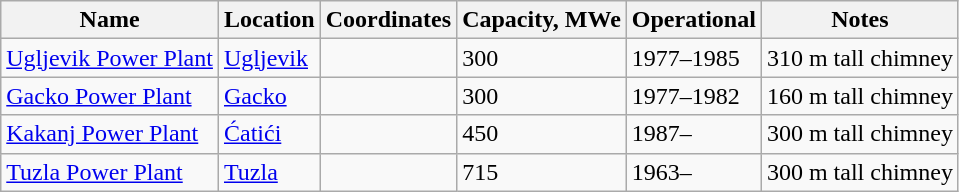<table class="wikitable sortable">
<tr>
<th>Name</th>
<th>Location</th>
<th>Coordinates</th>
<th>Capacity, MWe</th>
<th>Operational</th>
<th>Notes</th>
</tr>
<tr>
<td><a href='#'>Ugljevik Power Plant</a></td>
<td><a href='#'>Ugljevik</a></td>
<td></td>
<td>300</td>
<td>1977–1985</td>
<td>310 m tall chimney</td>
</tr>
<tr>
<td><a href='#'>Gacko Power Plant</a></td>
<td><a href='#'>Gacko</a></td>
<td></td>
<td>300</td>
<td>1977–1982</td>
<td>160 m tall chimney</td>
</tr>
<tr>
<td><a href='#'>Kakanj Power Plant</a></td>
<td><a href='#'>Ćatići</a></td>
<td></td>
<td>450</td>
<td>1987–</td>
<td>300 m tall chimney</td>
</tr>
<tr>
<td><a href='#'>Tuzla Power Plant</a></td>
<td><a href='#'>Tuzla</a></td>
<td></td>
<td>715</td>
<td>1963–</td>
<td>300 m tall chimney</td>
</tr>
</table>
